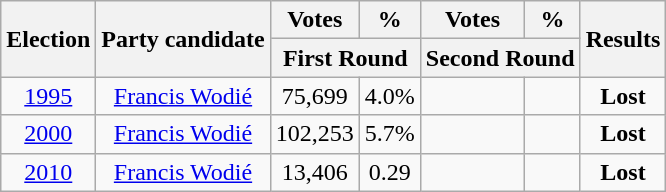<table class=wikitable style=text-align:center>
<tr>
<th rowspan="2"><strong>Election</strong></th>
<th rowspan="2">Party candidate</th>
<th><strong>Votes</strong></th>
<th><strong>%</strong></th>
<th><strong>Votes</strong></th>
<th><strong>%</strong></th>
<th rowspan="2">Results</th>
</tr>
<tr>
<th colspan="2">First Round</th>
<th colspan="2">Second Round</th>
</tr>
<tr>
<td><a href='#'>1995</a></td>
<td><a href='#'>Francis Wodié</a></td>
<td>75,699</td>
<td>4.0%</td>
<td></td>
<td></td>
<td><strong>Lost</strong> </td>
</tr>
<tr>
<td><a href='#'>2000</a></td>
<td><a href='#'>Francis Wodié</a></td>
<td>102,253</td>
<td>5.7%</td>
<td></td>
<td></td>
<td><strong>Lost</strong> </td>
</tr>
<tr>
<td><a href='#'>2010</a></td>
<td><a href='#'>Francis Wodié</a></td>
<td>13,406</td>
<td>0.29</td>
<td></td>
<td></td>
<td><strong>Lost</strong> </td>
</tr>
</table>
